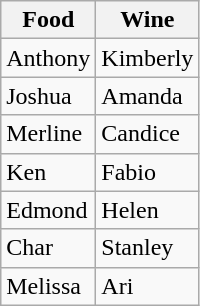<table class="wikitable">
<tr>
<th>Food</th>
<th>Wine</th>
</tr>
<tr>
<td>Anthony</td>
<td>Kimberly</td>
</tr>
<tr>
<td>Joshua</td>
<td>Amanda</td>
</tr>
<tr>
<td>Merline</td>
<td>Candice</td>
</tr>
<tr>
<td>Ken</td>
<td>Fabio</td>
</tr>
<tr>
<td>Edmond</td>
<td>Helen</td>
</tr>
<tr>
<td>Char</td>
<td>Stanley</td>
</tr>
<tr>
<td>Melissa</td>
<td>Ari</td>
</tr>
</table>
